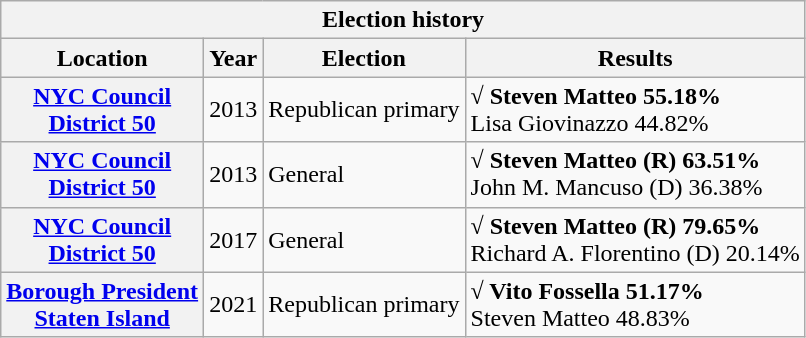<table class="wikitable collapsible">
<tr valign=bottom>
<th colspan=4>Election history</th>
</tr>
<tr valign=bottom>
<th>Location</th>
<th>Year</th>
<th>Election</th>
<th>Results</th>
</tr>
<tr>
<th><a href='#'>NYC Council<br>District 50</a></th>
<td>2013</td>
<td>Republican primary</td>
<td><strong>√ Steven Matteo 55.18%</strong><br>Lisa Giovinazzo 44.82%</td>
</tr>
<tr>
<th><a href='#'>NYC Council<br>District 50</a></th>
<td>2013</td>
<td>General</td>
<td><strong>√ Steven Matteo (R) 63.51%</strong><br>John M. Mancuso (D) 36.38%</td>
</tr>
<tr>
<th><a href='#'>NYC Council<br>District 50</a></th>
<td>2017</td>
<td>General</td>
<td><strong>√ Steven Matteo (R) 79.65%</strong><br>Richard A. Florentino (D) 20.14%</td>
</tr>
<tr>
<th><a href='#'>Borough President<br>Staten Island</a></th>
<td>2021</td>
<td>Republican primary</td>
<td><strong>√ Vito Fossella 51.17%</strong><br>Steven Matteo 48.83%</td>
</tr>
</table>
